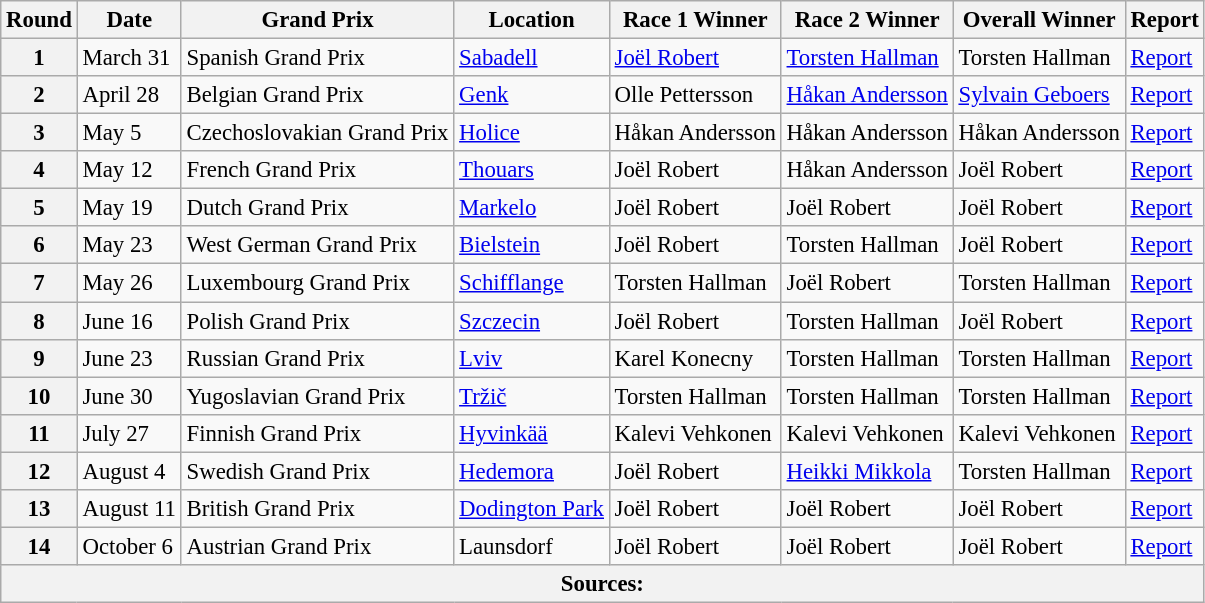<table class="wikitable" style="font-size: 95%;">
<tr>
<th align=center>Round</th>
<th align=center>Date</th>
<th align=center>Grand Prix</th>
<th align=center>Location</th>
<th align=center>Race 1 Winner</th>
<th align=center>Race 2 Winner</th>
<th align=center>Overall Winner</th>
<th align=center>Report</th>
</tr>
<tr>
<th>1</th>
<td>March 31</td>
<td> Spanish Grand Prix</td>
<td><a href='#'>Sabadell</a></td>
<td> <a href='#'>Joël Robert</a></td>
<td> <a href='#'>Torsten Hallman</a></td>
<td> Torsten Hallman</td>
<td><a href='#'>Report</a></td>
</tr>
<tr>
<th>2</th>
<td>April 28</td>
<td> Belgian Grand Prix</td>
<td><a href='#'>Genk</a></td>
<td> Olle Pettersson</td>
<td> <a href='#'>Håkan Andersson</a></td>
<td> <a href='#'>Sylvain Geboers</a></td>
<td><a href='#'>Report</a></td>
</tr>
<tr>
<th>3</th>
<td>May 5</td>
<td> Czechoslovakian Grand Prix</td>
<td><a href='#'>Holice</a></td>
<td> Håkan Andersson</td>
<td> Håkan Andersson</td>
<td> Håkan Andersson</td>
<td><a href='#'>Report</a></td>
</tr>
<tr>
<th>4</th>
<td>May 12</td>
<td> French Grand Prix</td>
<td><a href='#'>Thouars</a></td>
<td> Joël Robert</td>
<td> Håkan Andersson</td>
<td> Joël Robert</td>
<td><a href='#'>Report</a></td>
</tr>
<tr>
<th>5</th>
<td>May 19</td>
<td> Dutch Grand Prix</td>
<td><a href='#'>Markelo</a></td>
<td> Joël Robert</td>
<td> Joël Robert</td>
<td> Joël Robert</td>
<td><a href='#'>Report</a></td>
</tr>
<tr>
<th>6</th>
<td>May 23</td>
<td> West German Grand Prix</td>
<td><a href='#'>Bielstein</a></td>
<td> Joël Robert</td>
<td> Torsten Hallman</td>
<td> Joël Robert</td>
<td><a href='#'>Report</a></td>
</tr>
<tr>
<th>7</th>
<td>May 26</td>
<td> Luxembourg Grand Prix</td>
<td><a href='#'>Schifflange</a></td>
<td> Torsten Hallman</td>
<td> Joël Robert</td>
<td> Torsten Hallman</td>
<td><a href='#'>Report</a></td>
</tr>
<tr>
<th>8</th>
<td>June 16</td>
<td> Polish Grand Prix</td>
<td><a href='#'>Szczecin</a></td>
<td> Joël Robert</td>
<td> Torsten Hallman</td>
<td> Joël Robert</td>
<td><a href='#'>Report</a></td>
</tr>
<tr>
<th>9</th>
<td>June 23</td>
<td> Russian Grand Prix</td>
<td><a href='#'>Lviv</a></td>
<td> Karel Konecny</td>
<td> Torsten Hallman</td>
<td> Torsten Hallman</td>
<td><a href='#'>Report</a></td>
</tr>
<tr>
<th>10</th>
<td>June 30</td>
<td> Yugoslavian Grand Prix</td>
<td><a href='#'>Tržič</a></td>
<td> Torsten Hallman</td>
<td> Torsten Hallman</td>
<td> Torsten Hallman</td>
<td><a href='#'>Report</a></td>
</tr>
<tr>
<th>11</th>
<td>July 27</td>
<td> Finnish Grand Prix</td>
<td><a href='#'>Hyvinkää</a></td>
<td> Kalevi Vehkonen</td>
<td> Kalevi Vehkonen</td>
<td> Kalevi Vehkonen</td>
<td><a href='#'>Report</a></td>
</tr>
<tr>
<th>12</th>
<td>August 4</td>
<td> Swedish Grand Prix</td>
<td><a href='#'>Hedemora</a></td>
<td> Joël Robert</td>
<td> <a href='#'>Heikki Mikkola</a></td>
<td> Torsten Hallman</td>
<td><a href='#'>Report</a></td>
</tr>
<tr>
<th>13</th>
<td>August 11</td>
<td> British Grand Prix</td>
<td><a href='#'>Dodington Park</a></td>
<td> Joël Robert</td>
<td> Joël Robert</td>
<td> Joël Robert</td>
<td><a href='#'>Report</a></td>
</tr>
<tr>
<th>14</th>
<td>October 6</td>
<td> Austrian Grand Prix</td>
<td>Launsdorf</td>
<td> Joël Robert</td>
<td> Joël Robert</td>
<td> Joël Robert</td>
<td><a href='#'>Report</a></td>
</tr>
<tr>
<th colspan=8>Sources:</th>
</tr>
</table>
